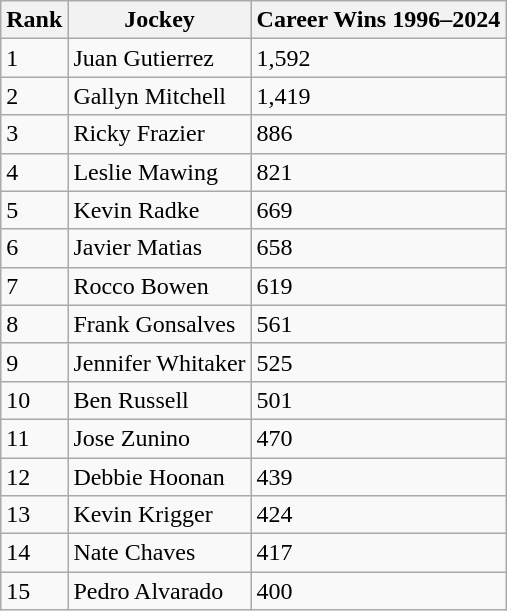<table class="wikitable">
<tr>
<th>Rank</th>
<th>Jockey</th>
<th>Career Wins 1996–2024</th>
</tr>
<tr>
<td>1</td>
<td>Juan Gutierrez</td>
<td>1,592</td>
</tr>
<tr>
<td>2</td>
<td>Gallyn Mitchell</td>
<td>1,419</td>
</tr>
<tr>
<td>3</td>
<td>Ricky Frazier</td>
<td>886</td>
</tr>
<tr>
<td>4</td>
<td>Leslie Mawing</td>
<td>821</td>
</tr>
<tr>
<td>5</td>
<td>Kevin Radke</td>
<td>669</td>
</tr>
<tr>
<td>6</td>
<td>Javier Matias</td>
<td>658</td>
</tr>
<tr>
<td>7</td>
<td>Rocco Bowen</td>
<td>619</td>
</tr>
<tr>
<td>8</td>
<td>Frank Gonsalves</td>
<td>561</td>
</tr>
<tr>
<td>9</td>
<td>Jennifer Whitaker</td>
<td>525</td>
</tr>
<tr>
<td>10</td>
<td>Ben Russell</td>
<td>501</td>
</tr>
<tr>
<td>11</td>
<td>Jose Zunino</td>
<td>470</td>
</tr>
<tr>
<td>12</td>
<td>Debbie Hoonan</td>
<td>439</td>
</tr>
<tr>
<td>13</td>
<td>Kevin Krigger</td>
<td>424</td>
</tr>
<tr>
<td>14</td>
<td>Nate Chaves</td>
<td>417</td>
</tr>
<tr>
<td>15</td>
<td>Pedro Alvarado</td>
<td>400</td>
</tr>
</table>
